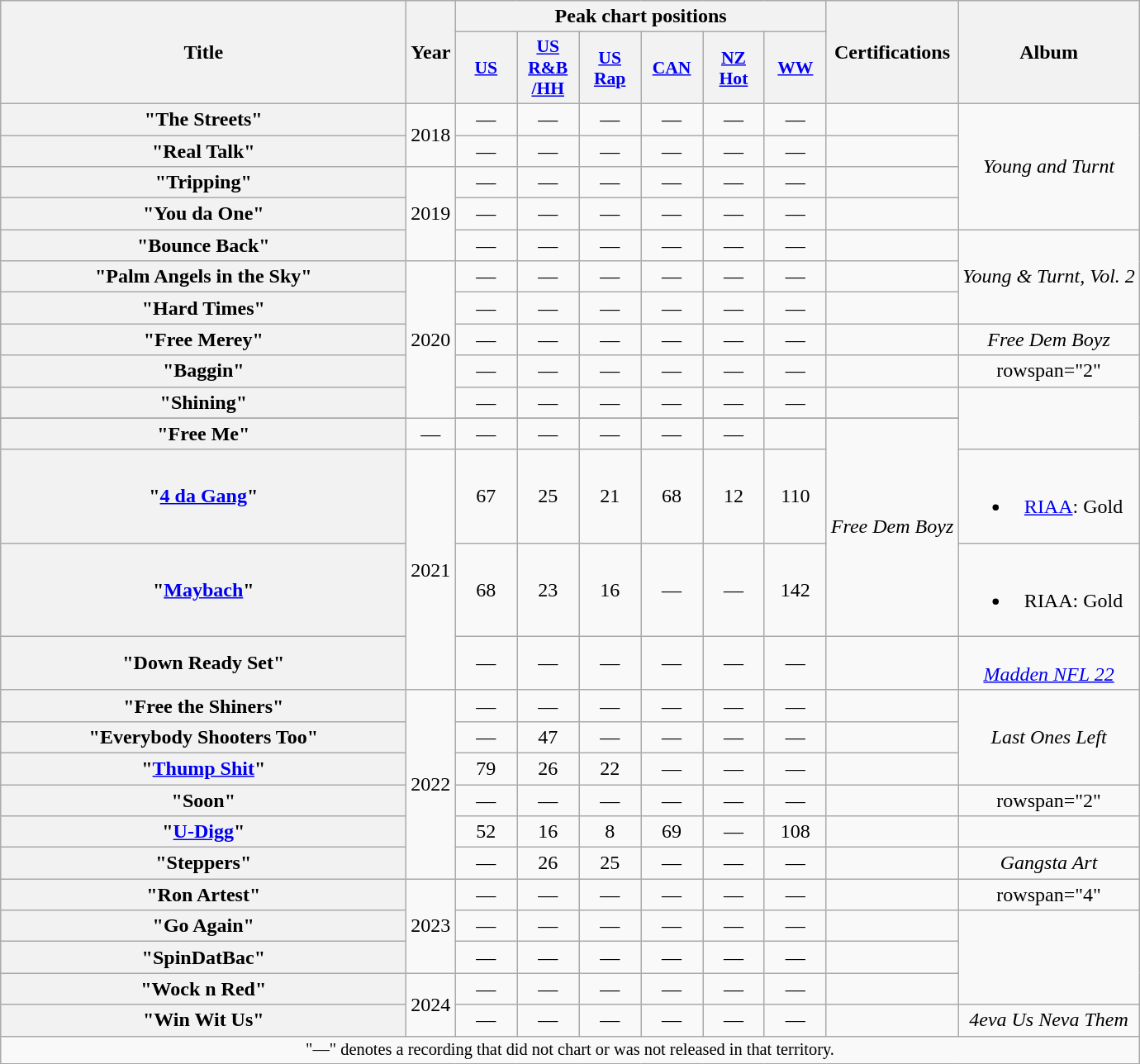<table class="wikitable plainrowheaders" style="text-align:center;">
<tr>
<th scope="col" rowspan="2" style="width:20em">Title</th>
<th scope="col" rowspan="2">Year</th>
<th scope="col" colspan="6">Peak chart positions</th>
<th scope="col" rowspan="2">Certifications</th>
<th scope="col" rowspan="2">Album</th>
</tr>
<tr>
<th scope="col" style="width:3em;font-size:90%;"><a href='#'>US</a><br></th>
<th scope="col" style="width:3em;font-size:90%;"><a href='#'>US<br>R&B<br>/HH</a><br></th>
<th scope="col" style="width:3em;font-size:90%;"><a href='#'>US<br>Rap</a><br></th>
<th scope="col" style="width:3em;font-size:90%;"><a href='#'>CAN</a><br></th>
<th scope="col" style="width:3em;font-size:90%;"><a href='#'>NZ<br>Hot</a><br></th>
<th scope="col" style="width:3em;font-size:90%;"><a href='#'>WW</a><br></th>
</tr>
<tr>
<th scope="row">"The Streets"<br></th>
<td rowspan="2">2018</td>
<td>—</td>
<td>—</td>
<td>—</td>
<td>—</td>
<td>—</td>
<td>—</td>
<td></td>
<td rowspan="4"><em>Young and Turnt</em></td>
</tr>
<tr>
<th scope="row">"Real Talk"</th>
<td>—</td>
<td>—</td>
<td>—</td>
<td>—</td>
<td>—</td>
<td>—</td>
<td></td>
</tr>
<tr>
<th scope="row">"Tripping"</th>
<td rowspan="3">2019</td>
<td>—</td>
<td>—</td>
<td>—</td>
<td>—</td>
<td>—</td>
<td>—</td>
<td></td>
</tr>
<tr>
<th scope="row">"You da One"<br></th>
<td>—</td>
<td>—</td>
<td>—</td>
<td>—</td>
<td>—</td>
<td>—</td>
<td></td>
</tr>
<tr>
<th scope="row">"Bounce Back"<br></th>
<td>—</td>
<td>—</td>
<td>—</td>
<td>—</td>
<td>—</td>
<td>—</td>
<td></td>
<td rowspan="3"><em>Young & Turnt, Vol. 2</em></td>
</tr>
<tr>
<th scope="row">"Palm Angels in the Sky"</th>
<td rowspan="6">2020</td>
<td>—</td>
<td>—</td>
<td>—</td>
<td>—</td>
<td>—</td>
<td>—</td>
<td></td>
</tr>
<tr>
<th scope="row">"Hard Times"</th>
<td>—</td>
<td>—</td>
<td>—</td>
<td>—</td>
<td>—</td>
<td>—</td>
<td></td>
</tr>
<tr>
<th scope="row">"Free Merey"</th>
<td>—</td>
<td>—</td>
<td>—</td>
<td>—</td>
<td>—</td>
<td>—</td>
<td></td>
<td><em>Free Dem Boyz</em></td>
</tr>
<tr>
<th scope="row">"Baggin"<br></th>
<td>—</td>
<td>—</td>
<td>—</td>
<td>—</td>
<td>—</td>
<td>—</td>
<td></td>
<td>rowspan="2" </td>
</tr>
<tr>
<th scope="row">"Shining"<br></th>
<td>—</td>
<td>—</td>
<td>—</td>
<td>—</td>
<td>—</td>
<td>—</td>
<td></td>
</tr>
<tr>
</tr>
<tr>
<th scope="row">"Free Me"</th>
<td>—</td>
<td>—</td>
<td>—</td>
<td>—</td>
<td>—</td>
<td>—</td>
<td></td>
<td rowspan="3"><em>Free Dem Boyz</em></td>
</tr>
<tr>
<th scope="row">"<a href='#'>4 da Gang</a>"<br></th>
<td rowspan="3">2021</td>
<td>67</td>
<td>25</td>
<td>21</td>
<td>68</td>
<td>12</td>
<td>110</td>
<td><br><ul><li><a href='#'>RIAA</a>: Gold</li></ul></td>
</tr>
<tr>
<th scope="row">"<a href='#'>Maybach</a>"<br></th>
<td>68</td>
<td>23</td>
<td>16</td>
<td>—</td>
<td>—</td>
<td>142</td>
<td><br><ul><li>RIAA: Gold</li></ul></td>
</tr>
<tr>
<th scope="row">"Down Ready Set"</th>
<td>—</td>
<td>—</td>
<td>—</td>
<td>—</td>
<td>—</td>
<td>—</td>
<td></td>
<td><br><em><a href='#'>Madden NFL 22</a></em></td>
</tr>
<tr>
<th scope="row">"Free the Shiners"<br></th>
<td rowspan="6">2022</td>
<td>—</td>
<td>—</td>
<td>—</td>
<td>—</td>
<td>—</td>
<td>—</td>
<td></td>
<td rowspan="3"><em>Last Ones Left</em></td>
</tr>
<tr>
<th scope="row">"Everybody Shooters Too"<br></th>
<td>—</td>
<td>47</td>
<td>—</td>
<td>—</td>
<td>—</td>
<td>—</td>
</tr>
<tr>
<th scope="row">"<a href='#'>Thump Shit</a>"<br></th>
<td>79</td>
<td>26</td>
<td>22</td>
<td>—</td>
<td>—</td>
<td>—</td>
<td></td>
</tr>
<tr>
<th scope="row">"Soon"<br></th>
<td>—</td>
<td>—</td>
<td>—</td>
<td>—</td>
<td>—</td>
<td>—</td>
<td></td>
<td>rowspan="2" </td>
</tr>
<tr>
<th scope="row">"<a href='#'>U-Digg</a>"<br></th>
<td>52</td>
<td>16</td>
<td>8</td>
<td>69</td>
<td>—</td>
<td>108</td>
<td></td>
</tr>
<tr>
<th scope="row">"Steppers"<br></th>
<td>—</td>
<td>26</td>
<td>25</td>
<td>—</td>
<td>—</td>
<td>—</td>
<td></td>
<td><em>Gangsta Art</em></td>
</tr>
<tr>
<th scope="row">"Ron Artest"<br></th>
<td rowspan="3">2023</td>
<td>—</td>
<td>—</td>
<td>—</td>
<td>—</td>
<td>—</td>
<td>—</td>
<td></td>
<td>rowspan="4" </td>
</tr>
<tr>
<th scope="row">"Go Again"</th>
<td>—</td>
<td>—</td>
<td>—</td>
<td>—</td>
<td>—</td>
<td>—</td>
<td></td>
</tr>
<tr>
<th scope="row">"SpinDatBac"</th>
<td>—</td>
<td>—</td>
<td>—</td>
<td>—</td>
<td>—</td>
<td>—</td>
<td></td>
</tr>
<tr>
<th scope="row">"Wock n Red"</th>
<td rowspan="2">2024</td>
<td>—</td>
<td>—</td>
<td>—</td>
<td>—</td>
<td>—</td>
<td>—</td>
<td></td>
</tr>
<tr>
<th scope="row">"Win Wit Us"</th>
<td>—</td>
<td>—</td>
<td>—</td>
<td>—</td>
<td>—</td>
<td>—</td>
<td></td>
<td><em>4eva Us Neva Them</em></td>
</tr>
<tr>
<td colspan="12" style="font-size:85%">"—" denotes a recording that did not chart or was not released in that territory.</td>
</tr>
</table>
